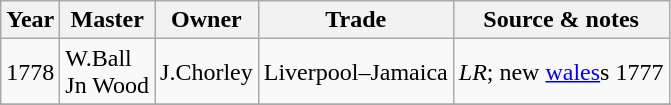<table class=" wikitable">
<tr>
<th>Year</th>
<th>Master</th>
<th>Owner</th>
<th>Trade</th>
<th>Source & notes</th>
</tr>
<tr>
<td>1778</td>
<td>W.Ball<br>Jn Wood</td>
<td>J.Chorley</td>
<td>Liverpool–Jamaica</td>
<td><em>LR</em>; new <a href='#'>wales</a>s 1777</td>
</tr>
<tr>
</tr>
</table>
